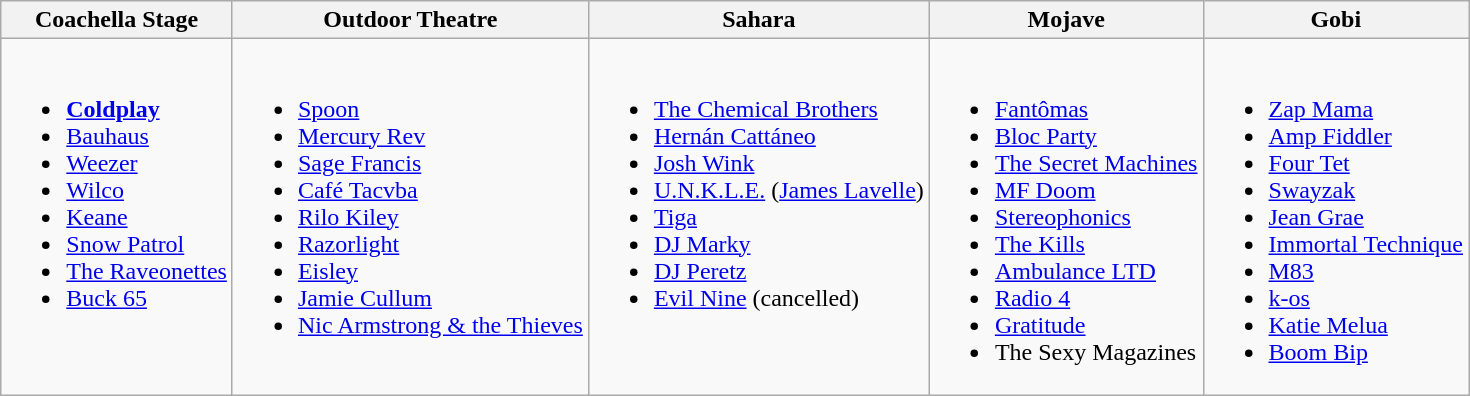<table class="wikitable">
<tr>
<th>Coachella Stage</th>
<th>Outdoor Theatre</th>
<th>Sahara</th>
<th>Mojave</th>
<th>Gobi</th>
</tr>
<tr valign="top">
<td><br><ul><li><strong><a href='#'>Coldplay</a></strong></li><li><a href='#'>Bauhaus</a></li><li><a href='#'>Weezer</a></li><li><a href='#'>Wilco</a></li><li><a href='#'>Keane</a></li><li><a href='#'>Snow Patrol</a></li><li><a href='#'>The Raveonettes</a></li><li><a href='#'>Buck 65</a></li></ul></td>
<td><br><ul><li><a href='#'>Spoon</a></li><li><a href='#'>Mercury Rev</a></li><li><a href='#'>Sage Francis</a></li><li><a href='#'>Café Tacvba</a></li><li><a href='#'>Rilo Kiley</a></li><li><a href='#'>Razorlight</a></li><li><a href='#'>Eisley</a></li><li><a href='#'>Jamie Cullum</a></li><li><a href='#'>Nic Armstrong & the Thieves</a></li></ul></td>
<td><br><ul><li><a href='#'>The Chemical Brothers</a></li><li><a href='#'>Hernán Cattáneo</a></li><li><a href='#'>Josh Wink</a></li><li><a href='#'>U.N.K.L.E.</a> (<a href='#'>James Lavelle</a>)</li><li><a href='#'>Tiga</a></li><li><a href='#'>DJ Marky</a></li><li><a href='#'>DJ Peretz</a></li><li><a href='#'>Evil Nine</a> (cancelled)</li></ul></td>
<td><br><ul><li><a href='#'>Fantômas</a></li><li><a href='#'>Bloc Party</a></li><li><a href='#'>The Secret Machines</a></li><li><a href='#'>MF Doom</a></li><li><a href='#'>Stereophonics</a></li><li><a href='#'>The Kills</a></li><li><a href='#'>Ambulance LTD</a></li><li><a href='#'>Radio 4</a></li><li><a href='#'>Gratitude</a></li><li>The Sexy Magazines</li></ul></td>
<td><br><ul><li><a href='#'>Zap Mama</a></li><li><a href='#'>Amp Fiddler</a></li><li><a href='#'>Four Tet</a></li><li><a href='#'>Swayzak</a></li><li><a href='#'>Jean Grae</a></li><li><a href='#'>Immortal Technique</a></li><li><a href='#'>M83</a></li><li><a href='#'>k-os</a></li><li><a href='#'>Katie Melua</a></li><li><a href='#'>Boom Bip</a></li></ul></td>
</tr>
</table>
